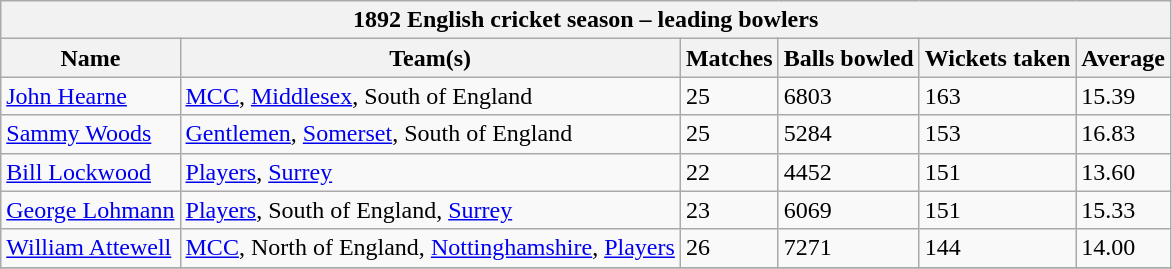<table class="wikitable">
<tr>
<th bgcolor="#efefef" colspan="6">1892 English cricket season – leading bowlers</th>
</tr>
<tr bgcolor="#efefef">
<th>Name</th>
<th>Team(s)</th>
<th>Matches</th>
<th>Balls bowled</th>
<th>Wickets taken</th>
<th>Average</th>
</tr>
<tr>
<td><a href='#'>John Hearne</a></td>
<td><a href='#'>MCC</a>, <a href='#'>Middlesex</a>, South of England</td>
<td>25</td>
<td>6803</td>
<td>163</td>
<td>15.39</td>
</tr>
<tr>
<td><a href='#'>Sammy Woods</a></td>
<td><a href='#'>Gentlemen</a>, <a href='#'>Somerset</a>, South of England</td>
<td>25</td>
<td>5284</td>
<td>153</td>
<td>16.83</td>
</tr>
<tr>
<td><a href='#'>Bill Lockwood</a></td>
<td><a href='#'>Players</a>, <a href='#'>Surrey</a></td>
<td>22</td>
<td>4452</td>
<td>151</td>
<td>13.60</td>
</tr>
<tr>
<td><a href='#'>George Lohmann</a></td>
<td><a href='#'>Players</a>, South of England, <a href='#'>Surrey</a></td>
<td>23</td>
<td>6069</td>
<td>151</td>
<td>15.33</td>
</tr>
<tr>
<td><a href='#'>William Attewell</a></td>
<td><a href='#'>MCC</a>, North of England, <a href='#'>Nottinghamshire</a>, <a href='#'>Players</a></td>
<td>26</td>
<td>7271</td>
<td>144</td>
<td>14.00</td>
</tr>
<tr>
</tr>
</table>
